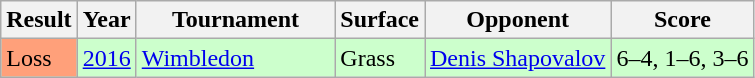<table class="wikitable">
<tr>
<th>Result</th>
<th>Year</th>
<th style=width:125px>Tournament</th>
<th>Surface</th>
<th>Opponent</th>
<th class=unsortable>Score</th>
</tr>
<tr style=background:#cfc>
<td style=background:#FFA07A>Loss</td>
<td><a href='#'>2016</a></td>
<td><a href='#'>Wimbledon</a></td>
<td>Grass</td>
<td> <a href='#'>Denis Shapovalov</a></td>
<td>6–4, 1–6, 3–6</td>
</tr>
</table>
